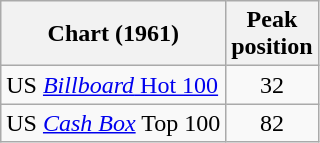<table class="wikitable sortable" border="1">
<tr>
<th>Chart (1961)</th>
<th>Peak<br>position</th>
</tr>
<tr>
<td>US <a href='#'><em>Billboard</em> Hot 100</a></td>
<td style="text-align:center;">32</td>
</tr>
<tr>
<td>US <em><a href='#'>Cash Box</a></em> Top 100</td>
<td style="text-align:center;">82</td>
</tr>
</table>
